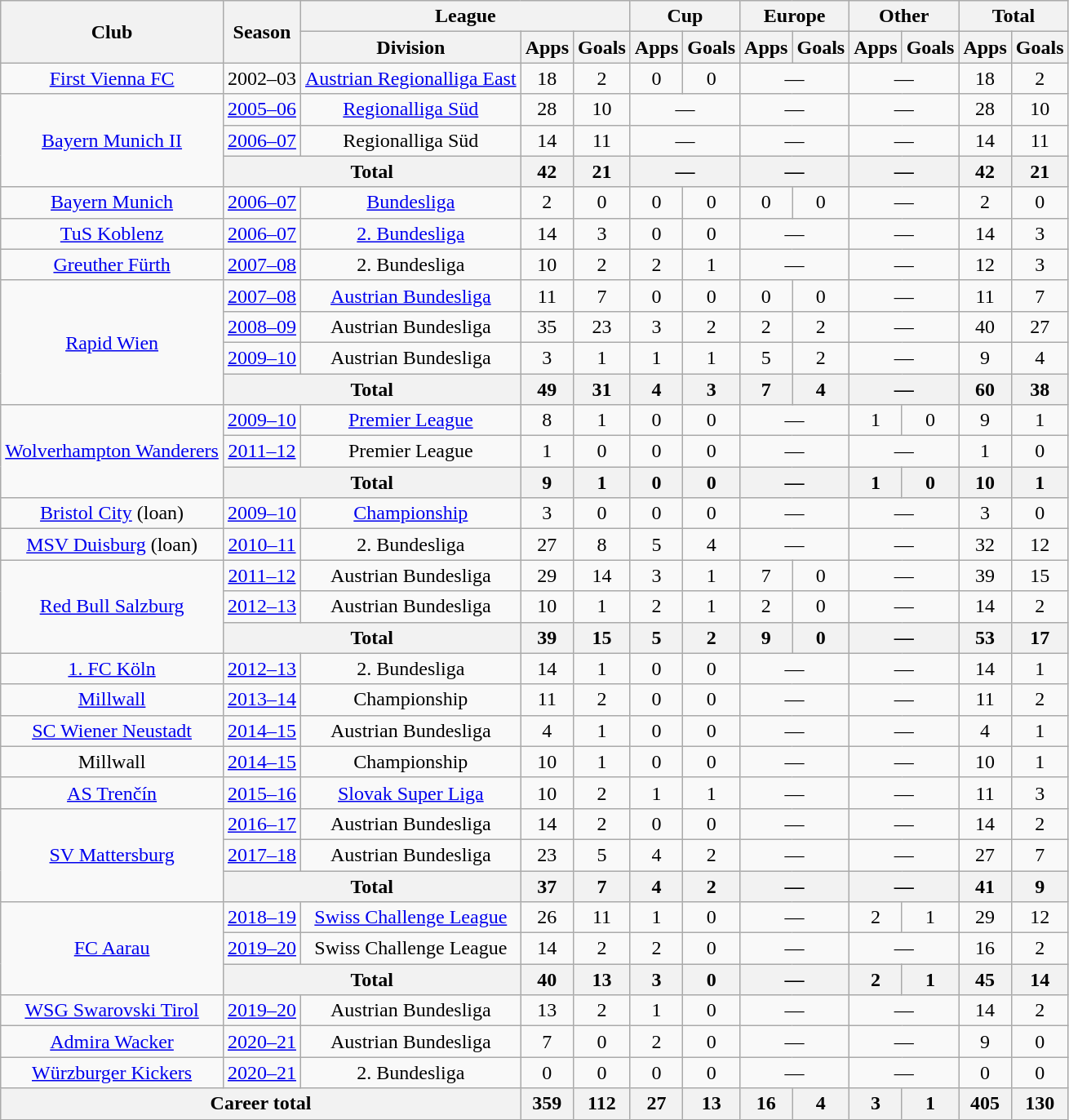<table class="wikitable" style="text-align:center">
<tr>
<th rowspan="2">Club</th>
<th rowspan="2">Season</th>
<th colspan="3">League</th>
<th colspan="2">Cup</th>
<th colspan="2">Europe</th>
<th colspan="2">Other</th>
<th colspan="2">Total</th>
</tr>
<tr>
<th>Division</th>
<th>Apps</th>
<th>Goals</th>
<th>Apps</th>
<th>Goals</th>
<th>Apps</th>
<th>Goals</th>
<th>Apps</th>
<th>Goals</th>
<th>Apps</th>
<th>Goals</th>
</tr>
<tr>
<td><a href='#'>First Vienna FC</a></td>
<td>2002–03</td>
<td><a href='#'>Austrian Regionalliga East</a></td>
<td>18</td>
<td>2</td>
<td>0</td>
<td>0</td>
<td colspan="2">—</td>
<td colspan="2">—</td>
<td>18</td>
<td>2</td>
</tr>
<tr>
<td rowspan="3"><a href='#'>Bayern Munich II</a></td>
<td><a href='#'>2005–06</a></td>
<td><a href='#'>Regionalliga Süd</a></td>
<td>28</td>
<td>10</td>
<td colspan="2">—</td>
<td colspan="2">—</td>
<td colspan="2">—</td>
<td>28</td>
<td>10</td>
</tr>
<tr>
<td><a href='#'>2006–07</a></td>
<td>Regionalliga Süd</td>
<td>14</td>
<td>11</td>
<td colspan="2">—</td>
<td colspan="2">—</td>
<td colspan="2">—</td>
<td>14</td>
<td>11</td>
</tr>
<tr>
<th colspan="2">Total</th>
<th>42</th>
<th>21</th>
<th colspan="2">—</th>
<th colspan="2">—</th>
<th colspan="2">—</th>
<th>42</th>
<th>21</th>
</tr>
<tr>
<td><a href='#'>Bayern Munich</a></td>
<td><a href='#'>2006–07</a></td>
<td><a href='#'>Bundesliga</a></td>
<td>2</td>
<td>0</td>
<td>0</td>
<td>0</td>
<td>0</td>
<td>0</td>
<td colspan="2">—</td>
<td>2</td>
<td>0</td>
</tr>
<tr>
<td><a href='#'>TuS Koblenz</a></td>
<td><a href='#'>2006–07</a></td>
<td><a href='#'>2. Bundesliga</a></td>
<td>14</td>
<td>3</td>
<td>0</td>
<td>0</td>
<td colspan="2">—</td>
<td colspan="2">—</td>
<td>14</td>
<td>3</td>
</tr>
<tr>
<td><a href='#'>Greuther Fürth</a></td>
<td><a href='#'>2007–08</a></td>
<td>2. Bundesliga</td>
<td>10</td>
<td>2</td>
<td>2</td>
<td>1</td>
<td colspan="2">—</td>
<td colspan="2">—</td>
<td>12</td>
<td>3</td>
</tr>
<tr>
<td rowspan="4"><a href='#'>Rapid Wien</a></td>
<td><a href='#'>2007–08</a></td>
<td><a href='#'>Austrian Bundesliga</a></td>
<td>11</td>
<td>7</td>
<td>0</td>
<td>0</td>
<td>0</td>
<td>0</td>
<td colspan="2">—</td>
<td>11</td>
<td>7</td>
</tr>
<tr>
<td><a href='#'>2008–09</a></td>
<td>Austrian Bundesliga</td>
<td>35</td>
<td>23</td>
<td>3</td>
<td>2</td>
<td>2</td>
<td>2</td>
<td colspan="2">—</td>
<td>40</td>
<td>27</td>
</tr>
<tr>
<td><a href='#'>2009–10</a></td>
<td>Austrian Bundesliga</td>
<td>3</td>
<td>1</td>
<td>1</td>
<td>1</td>
<td>5</td>
<td>2</td>
<td colspan="2">—</td>
<td>9</td>
<td>4</td>
</tr>
<tr>
<th colspan="2">Total</th>
<th>49</th>
<th>31</th>
<th>4</th>
<th>3</th>
<th>7</th>
<th>4</th>
<th colspan="2">—</th>
<th>60</th>
<th>38</th>
</tr>
<tr>
<td rowspan="3"><a href='#'>Wolverhampton Wanderers</a></td>
<td><a href='#'>2009–10</a></td>
<td><a href='#'>Premier League</a></td>
<td>8</td>
<td>1</td>
<td>0</td>
<td>0</td>
<td colspan="2">—</td>
<td>1</td>
<td>0</td>
<td>9</td>
<td>1</td>
</tr>
<tr>
<td><a href='#'>2011–12</a></td>
<td>Premier League</td>
<td>1</td>
<td>0</td>
<td>0</td>
<td>0</td>
<td colspan="2">—</td>
<td colspan="2">—</td>
<td>1</td>
<td>0</td>
</tr>
<tr>
<th colspan="2">Total</th>
<th>9</th>
<th>1</th>
<th>0</th>
<th>0</th>
<th colspan="2">—</th>
<th>1</th>
<th>0</th>
<th>10</th>
<th>1</th>
</tr>
<tr>
<td><a href='#'>Bristol City</a> (loan)</td>
<td><a href='#'>2009–10</a></td>
<td><a href='#'>Championship</a></td>
<td>3</td>
<td>0</td>
<td>0</td>
<td>0</td>
<td colspan="2">—</td>
<td colspan="2">—</td>
<td>3</td>
<td>0</td>
</tr>
<tr>
<td><a href='#'>MSV Duisburg</a> (loan)</td>
<td><a href='#'>2010–11</a></td>
<td>2. Bundesliga</td>
<td>27</td>
<td>8</td>
<td>5</td>
<td>4</td>
<td colspan="2">—</td>
<td colspan="2">—</td>
<td>32</td>
<td>12</td>
</tr>
<tr>
<td rowspan="3"><a href='#'>Red Bull Salzburg</a></td>
<td><a href='#'>2011–12</a></td>
<td>Austrian Bundesliga</td>
<td>29</td>
<td>14</td>
<td>3</td>
<td>1</td>
<td>7</td>
<td>0</td>
<td colspan="2">—</td>
<td>39</td>
<td>15</td>
</tr>
<tr>
<td><a href='#'>2012–13</a></td>
<td>Austrian Bundesliga</td>
<td>10</td>
<td>1</td>
<td>2</td>
<td>1</td>
<td>2</td>
<td>0</td>
<td colspan="2">—</td>
<td>14</td>
<td>2</td>
</tr>
<tr>
<th colspan="2">Total</th>
<th>39</th>
<th>15</th>
<th>5</th>
<th>2</th>
<th>9</th>
<th>0</th>
<th colspan="2">—</th>
<th>53</th>
<th>17</th>
</tr>
<tr>
<td><a href='#'>1. FC Köln</a></td>
<td><a href='#'>2012–13</a></td>
<td>2. Bundesliga</td>
<td>14</td>
<td>1</td>
<td>0</td>
<td>0</td>
<td colspan="2">—</td>
<td colspan="2">—</td>
<td>14</td>
<td>1</td>
</tr>
<tr>
<td><a href='#'>Millwall</a></td>
<td><a href='#'>2013–14</a></td>
<td>Championship</td>
<td>11</td>
<td>2</td>
<td>0</td>
<td>0</td>
<td colspan="2">—</td>
<td colspan="2">—</td>
<td>11</td>
<td>2</td>
</tr>
<tr>
<td><a href='#'>SC Wiener Neustadt</a></td>
<td><a href='#'>2014–15</a></td>
<td>Austrian Bundesliga</td>
<td>4</td>
<td>1</td>
<td>0</td>
<td>0</td>
<td colspan="2">—</td>
<td colspan="2">—</td>
<td>4</td>
<td>1</td>
</tr>
<tr>
<td>Millwall</td>
<td><a href='#'>2014–15</a></td>
<td>Championship</td>
<td>10</td>
<td>1</td>
<td>0</td>
<td>0</td>
<td colspan="2">—</td>
<td colspan="2">—</td>
<td>10</td>
<td>1</td>
</tr>
<tr>
<td><a href='#'>AS Trenčín</a></td>
<td><a href='#'>2015–16</a></td>
<td><a href='#'>Slovak Super Liga</a></td>
<td>10</td>
<td>2</td>
<td>1</td>
<td>1</td>
<td colspan="2">—</td>
<td colspan="2">—</td>
<td>11</td>
<td>3</td>
</tr>
<tr>
<td rowspan="3"><a href='#'>SV Mattersburg</a></td>
<td><a href='#'>2016–17</a></td>
<td>Austrian Bundesliga</td>
<td>14</td>
<td>2</td>
<td>0</td>
<td>0</td>
<td colspan="2">—</td>
<td colspan="2">—</td>
<td>14</td>
<td>2</td>
</tr>
<tr>
<td><a href='#'>2017–18</a></td>
<td>Austrian Bundesliga</td>
<td>23</td>
<td>5</td>
<td>4</td>
<td>2</td>
<td colspan="2">—</td>
<td colspan="2">—</td>
<td>27</td>
<td>7</td>
</tr>
<tr>
<th colspan="2">Total</th>
<th>37</th>
<th>7</th>
<th>4</th>
<th>2</th>
<th colspan="2">—</th>
<th colspan="2">—</th>
<th>41</th>
<th>9</th>
</tr>
<tr>
<td rowspan="3"><a href='#'>FC Aarau</a></td>
<td><a href='#'>2018–19</a></td>
<td><a href='#'>Swiss Challenge League</a></td>
<td>26</td>
<td>11</td>
<td>1</td>
<td>0</td>
<td colspan="2">—</td>
<td>2</td>
<td>1</td>
<td>29</td>
<td>12</td>
</tr>
<tr>
<td><a href='#'>2019–20</a></td>
<td>Swiss Challenge League</td>
<td>14</td>
<td>2</td>
<td>2</td>
<td>0</td>
<td colspan="2">—</td>
<td colspan="2">—</td>
<td>16</td>
<td>2</td>
</tr>
<tr>
<th colspan="2">Total</th>
<th>40</th>
<th>13</th>
<th>3</th>
<th>0</th>
<th colspan="2">—</th>
<th>2</th>
<th>1</th>
<th>45</th>
<th>14</th>
</tr>
<tr>
<td><a href='#'>WSG Swarovski Tirol</a></td>
<td><a href='#'>2019–20</a></td>
<td>Austrian Bundesliga</td>
<td>13</td>
<td>2</td>
<td>1</td>
<td>0</td>
<td colspan="2">—</td>
<td colspan="2">—</td>
<td>14</td>
<td>2</td>
</tr>
<tr>
<td><a href='#'>Admira Wacker</a></td>
<td><a href='#'>2020–21</a></td>
<td>Austrian Bundesliga</td>
<td>7</td>
<td>0</td>
<td>2</td>
<td>0</td>
<td colspan="2">—</td>
<td colspan="2">—</td>
<td>9</td>
<td>0</td>
</tr>
<tr>
<td><a href='#'>Würzburger Kickers</a></td>
<td><a href='#'>2020–21</a></td>
<td>2. Bundesliga</td>
<td>0</td>
<td>0</td>
<td>0</td>
<td>0</td>
<td colspan="2">—</td>
<td colspan="2">—</td>
<td>0</td>
<td>0</td>
</tr>
<tr>
<th colspan="3">Career total</th>
<th>359</th>
<th>112</th>
<th>27</th>
<th>13</th>
<th>16</th>
<th>4</th>
<th>3</th>
<th>1</th>
<th>405</th>
<th>130</th>
</tr>
</table>
